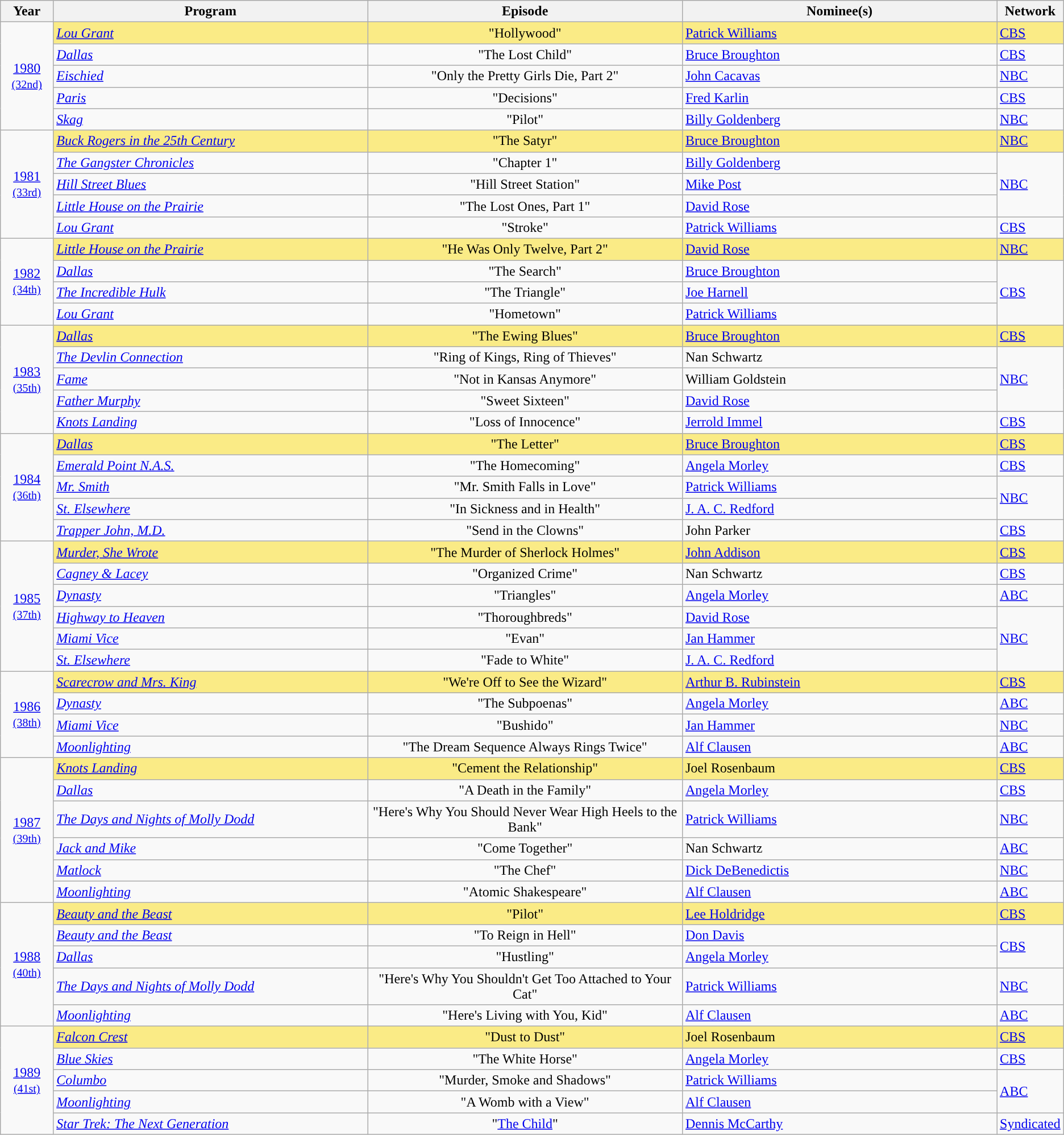<table class="wikitable">
<tr>
<th width="5%">Year</th>
<th width="30%">Program</th>
<th width="30%">Episode</th>
<th width="30%">Nominee(s)</th>
<th width="5%">Network</th>
</tr>
<tr>
<td rowspan="5" style="text-align:center;"><a href='#'>1980</a><br><small><a href='#'>(32nd)</a></small></td>
<td style="background:#FAEB86;"><em><a href='#'>Lou Grant</a></em></td>
<td style="background:#FAEB86;" align=center>"Hollywood"</td>
<td style="background:#FAEB86;"><a href='#'>Patrick Williams</a></td>
<td style="background:#FAEB86;"><a href='#'>CBS</a></td>
</tr>
<tr>
<td><em><a href='#'>Dallas</a></em></td>
<td align=center>"The Lost Child"</td>
<td><a href='#'>Bruce Broughton</a></td>
<td><a href='#'>CBS</a></td>
</tr>
<tr>
<td><em><a href='#'>Eischied</a></em></td>
<td align=center>"Only the Pretty Girls Die, Part 2"</td>
<td><a href='#'>John Cacavas</a></td>
<td><a href='#'>NBC</a></td>
</tr>
<tr>
<td><em><a href='#'>Paris</a></em></td>
<td align=center>"Decisions"</td>
<td><a href='#'>Fred Karlin</a></td>
<td><a href='#'>CBS</a></td>
</tr>
<tr>
<td><em><a href='#'>Skag</a></em></td>
<td align=center>"Pilot"</td>
<td><a href='#'>Billy Goldenberg</a></td>
<td><a href='#'>NBC</a></td>
</tr>
<tr>
<td rowspan="5" style="text-align:center;"><a href='#'>1981</a><br><small><a href='#'>(33rd)</a></small></td>
<td style="background:#FAEB86;"><em><a href='#'>Buck Rogers in the 25th Century</a></em></td>
<td style="background:#FAEB86;" align=center>"The Satyr"</td>
<td style="background:#FAEB86;"><a href='#'>Bruce Broughton</a></td>
<td style="background:#FAEB86;"><a href='#'>NBC</a></td>
</tr>
<tr>
<td><em><a href='#'>The Gangster Chronicles</a></em></td>
<td align=center>"Chapter 1"</td>
<td><a href='#'>Billy Goldenberg</a></td>
<td rowspan=3><a href='#'>NBC</a></td>
</tr>
<tr>
<td><em><a href='#'>Hill Street Blues</a></em></td>
<td align=center>"Hill Street Station"</td>
<td><a href='#'>Mike Post</a></td>
</tr>
<tr>
<td><em><a href='#'>Little House on the Prairie</a></em></td>
<td align=center>"The Lost Ones, Part 1"</td>
<td><a href='#'>David Rose</a></td>
</tr>
<tr>
<td><em><a href='#'>Lou Grant</a></em></td>
<td align=center>"Stroke"</td>
<td><a href='#'>Patrick Williams</a></td>
<td><a href='#'>CBS</a></td>
</tr>
<tr>
<td rowspan="4" style="text-align:center;"><a href='#'>1982</a><br><small><a href='#'>(34th)</a></small></td>
<td style="background:#FAEB86;"><em><a href='#'>Little House on the Prairie</a></em></td>
<td style="background:#FAEB86;" align=center>"He Was Only Twelve, Part 2"</td>
<td style="background:#FAEB86;"><a href='#'>David Rose</a></td>
<td style="background:#FAEB86;"><a href='#'>NBC</a></td>
</tr>
<tr>
<td><em><a href='#'>Dallas</a></em></td>
<td align=center>"The Search"</td>
<td><a href='#'>Bruce Broughton</a></td>
<td rowspan=3><a href='#'>CBS</a></td>
</tr>
<tr>
<td><em><a href='#'>The Incredible Hulk</a></em></td>
<td align=center>"The Triangle"</td>
<td><a href='#'>Joe Harnell</a></td>
</tr>
<tr>
<td><em><a href='#'>Lou Grant</a></em></td>
<td align=center>"Hometown"</td>
<td><a href='#'>Patrick Williams</a></td>
</tr>
<tr>
<td rowspan="5" style="text-align:center;"><a href='#'>1983</a><br><small><a href='#'>(35th)</a></small></td>
<td style="background:#FAEB86;"><em><a href='#'>Dallas</a></em></td>
<td style="background:#FAEB86;" align=center>"The Ewing Blues"</td>
<td style="background:#FAEB86;"><a href='#'>Bruce Broughton</a></td>
<td style="background:#FAEB86;"><a href='#'>CBS</a></td>
</tr>
<tr>
<td><em><a href='#'>The Devlin Connection</a></em></td>
<td align=center>"Ring of Kings, Ring of Thieves"</td>
<td>Nan Schwartz</td>
<td rowspan=3><a href='#'>NBC</a></td>
</tr>
<tr>
<td><em><a href='#'>Fame</a></em></td>
<td align=center>"Not in Kansas Anymore"</td>
<td>William Goldstein</td>
</tr>
<tr>
<td><em><a href='#'>Father Murphy</a></em></td>
<td align=center>"Sweet Sixteen"</td>
<td><a href='#'>David Rose</a></td>
</tr>
<tr>
<td><em><a href='#'>Knots Landing</a></em></td>
<td align=center>"Loss of Innocence"</td>
<td><a href='#'>Jerrold Immel</a></td>
<td><a href='#'>CBS</a></td>
</tr>
<tr>
<td rowspan="5" style="text-align:center;"><a href='#'>1984</a><br><small><a href='#'>(36th)</a></small></td>
<td style="background:#FAEB86;"><em><a href='#'>Dallas</a></em></td>
<td style="background:#FAEB86;" align=center>"The Letter"</td>
<td style="background:#FAEB86;"><a href='#'>Bruce Broughton</a></td>
<td style="background:#FAEB86;"><a href='#'>CBS</a></td>
</tr>
<tr>
<td><em><a href='#'>Emerald Point N.A.S.</a></em></td>
<td align=center>"The Homecoming"</td>
<td><a href='#'>Angela Morley</a></td>
<td><a href='#'>CBS</a></td>
</tr>
<tr>
<td><em><a href='#'>Mr. Smith</a></em></td>
<td align=center>"Mr. Smith Falls in Love"</td>
<td><a href='#'>Patrick Williams</a></td>
<td rowspan=2><a href='#'>NBC</a></td>
</tr>
<tr>
<td><em><a href='#'>St. Elsewhere</a></em></td>
<td align=center>"In Sickness and in Health"</td>
<td><a href='#'>J. A. C. Redford</a></td>
</tr>
<tr>
<td><em><a href='#'>Trapper John, M.D.</a></em></td>
<td align=center>"Send in the Clowns"</td>
<td>John Parker</td>
<td><a href='#'>CBS</a></td>
</tr>
<tr>
<td rowspan="6" style="text-align:center;"><a href='#'>1985</a><br><small><a href='#'>(37th)</a></small></td>
<td style="background:#FAEB86;"><em><a href='#'>Murder, She Wrote</a></em></td>
<td style="background:#FAEB86;" align=center>"The Murder of Sherlock Holmes"</td>
<td style="background:#FAEB86;"><a href='#'>John Addison</a></td>
<td style="background:#FAEB86;"><a href='#'>CBS</a></td>
</tr>
<tr>
<td><em><a href='#'>Cagney & Lacey</a></em></td>
<td align=center>"Organized Crime"</td>
<td>Nan Schwartz</td>
<td><a href='#'>CBS</a></td>
</tr>
<tr>
<td><em><a href='#'>Dynasty</a></em></td>
<td align=center>"Triangles"</td>
<td><a href='#'>Angela Morley</a></td>
<td><a href='#'>ABC</a></td>
</tr>
<tr>
<td><em><a href='#'>Highway to Heaven</a></em></td>
<td align=center>"Thoroughbreds"</td>
<td><a href='#'>David Rose</a></td>
<td rowspan=3><a href='#'>NBC</a></td>
</tr>
<tr>
<td><em><a href='#'>Miami Vice</a></em></td>
<td align=center>"Evan"</td>
<td><a href='#'>Jan Hammer</a></td>
</tr>
<tr>
<td><em><a href='#'>St. Elsewhere</a></em></td>
<td align=center>"Fade to White"</td>
<td><a href='#'>J. A. C. Redford</a></td>
</tr>
<tr>
<td rowspan="4" style="text-align:center;"><a href='#'>1986</a><br><small><a href='#'>(38th)</a></small></td>
<td style="background:#FAEB86;"><em><a href='#'>Scarecrow and Mrs. King</a></em></td>
<td style="background:#FAEB86;" align=center>"We're Off to See the Wizard"</td>
<td style="background:#FAEB86;"><a href='#'>Arthur B. Rubinstein</a></td>
<td style="background:#FAEB86;"><a href='#'>CBS</a></td>
</tr>
<tr>
<td><em><a href='#'>Dynasty</a></em></td>
<td align=center>"The Subpoenas"</td>
<td><a href='#'>Angela Morley</a></td>
<td><a href='#'>ABC</a></td>
</tr>
<tr>
<td><em><a href='#'>Miami Vice</a></em></td>
<td align=center>"Bushido"</td>
<td><a href='#'>Jan Hammer</a></td>
<td><a href='#'>NBC</a></td>
</tr>
<tr>
<td><em><a href='#'>Moonlighting</a></em></td>
<td align=center>"The Dream Sequence Always Rings Twice"</td>
<td><a href='#'>Alf Clausen</a></td>
<td><a href='#'>ABC</a></td>
</tr>
<tr>
<td rowspan="6" style="text-align:center;"><a href='#'>1987</a><br><small><a href='#'>(39th)</a></small></td>
<td style="background:#FAEB86;"><em><a href='#'>Knots Landing</a></em></td>
<td style="background:#FAEB86;" align=center>"Cement the Relationship"</td>
<td style="background:#FAEB86;">Joel Rosenbaum</td>
<td style="background:#FAEB86;"><a href='#'>CBS</a></td>
</tr>
<tr>
<td><em><a href='#'>Dallas</a></em></td>
<td align=center>"A Death in the Family"</td>
<td><a href='#'>Angela Morley</a></td>
<td><a href='#'>CBS</a></td>
</tr>
<tr>
<td><em><a href='#'>The Days and Nights of Molly Dodd</a></em></td>
<td align=center>"Here's Why You Should Never Wear High Heels to the Bank"</td>
<td><a href='#'>Patrick Williams</a></td>
<td><a href='#'>NBC</a></td>
</tr>
<tr>
<td><em><a href='#'>Jack and Mike</a></em></td>
<td align=center>"Come Together"</td>
<td>Nan Schwartz</td>
<td><a href='#'>ABC</a></td>
</tr>
<tr>
<td><em><a href='#'>Matlock</a></em></td>
<td align=center>"The Chef"</td>
<td><a href='#'>Dick DeBenedictis</a></td>
<td><a href='#'>NBC</a></td>
</tr>
<tr>
<td><em><a href='#'>Moonlighting</a></em></td>
<td align=center>"Atomic Shakespeare"</td>
<td><a href='#'>Alf Clausen</a></td>
<td><a href='#'>ABC</a></td>
</tr>
<tr>
<td rowspan="5" style="text-align:center;"><a href='#'>1988</a><br><small><a href='#'>(40th)</a></small></td>
<td style="background:#FAEB86;"><em><a href='#'>Beauty and the Beast</a></em></td>
<td style="background:#FAEB86;" align=center>"Pilot"</td>
<td style="background:#FAEB86;"><a href='#'>Lee Holdridge</a></td>
<td style="background:#FAEB86;"><a href='#'>CBS</a></td>
</tr>
<tr>
<td><em><a href='#'>Beauty and the Beast</a></em></td>
<td align=center>"To Reign in Hell"</td>
<td><a href='#'>Don Davis</a></td>
<td rowspan=2><a href='#'>CBS</a></td>
</tr>
<tr>
<td><em><a href='#'>Dallas</a></em></td>
<td align=center>"Hustling"</td>
<td><a href='#'>Angela Morley</a></td>
</tr>
<tr>
<td><em><a href='#'>The Days and Nights of Molly Dodd</a></em></td>
<td align=center>"Here's Why You Shouldn't Get Too Attached to Your Cat"</td>
<td><a href='#'>Patrick Williams</a></td>
<td><a href='#'>NBC</a></td>
</tr>
<tr>
<td><em><a href='#'>Moonlighting</a></em></td>
<td align=center>"Here's Living with You, Kid"</td>
<td><a href='#'>Alf Clausen</a></td>
<td><a href='#'>ABC</a></td>
</tr>
<tr>
<td rowspan="5" style="text-align:center;"><a href='#'>1989</a><br><small><a href='#'>(41st)</a></small></td>
<td style="background:#FAEB86;"><em><a href='#'>Falcon Crest</a></em></td>
<td style="background:#FAEB86;" align=center>"Dust to Dust"</td>
<td style="background:#FAEB86;">Joel Rosenbaum</td>
<td style="background:#FAEB86;"><a href='#'>CBS</a></td>
</tr>
<tr>
<td><em><a href='#'>Blue Skies</a></em></td>
<td align=center>"The White Horse"</td>
<td><a href='#'>Angela Morley</a></td>
<td><a href='#'>CBS</a></td>
</tr>
<tr>
<td><em><a href='#'>Columbo</a></em></td>
<td align=center>"Murder, Smoke and Shadows"</td>
<td><a href='#'>Patrick Williams</a></td>
<td rowspan=2><a href='#'>ABC</a></td>
</tr>
<tr>
<td><em><a href='#'>Moonlighting</a></em></td>
<td align=center>"A Womb with a View"</td>
<td><a href='#'>Alf Clausen</a></td>
</tr>
<tr>
<td><em><a href='#'>Star Trek: The Next Generation</a></em></td>
<td align=center>"<a href='#'>The Child</a>"</td>
<td><a href='#'>Dennis McCarthy</a></td>
<td><a href='#'>Syndicated</a></td>
</tr>
</table>
